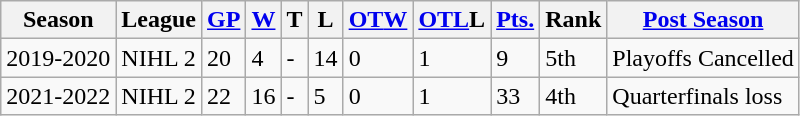<table class="wikitable">
<tr>
<th>Season</th>
<th>League</th>
<th><a href='#'>GP</a></th>
<th><a href='#'>W</a></th>
<th>T</th>
<th>L</th>
<th><a href='#'>OT</a><a href='#'>W</a></th>
<th><a href='#'>OTL</a>L</th>
<th><a href='#'>Pts.</a></th>
<th>Rank</th>
<th><a href='#'>Post Season</a></th>
</tr>
<tr>
<td>2019-2020</td>
<td>NIHL 2</td>
<td>20</td>
<td>4</td>
<td>-</td>
<td>14</td>
<td>0</td>
<td>1</td>
<td>9</td>
<td>5th</td>
<td>Playoffs Cancelled</td>
</tr>
<tr>
<td>2021-2022</td>
<td>NIHL 2</td>
<td>22</td>
<td>16</td>
<td>-</td>
<td>5</td>
<td>0</td>
<td>1</td>
<td>33</td>
<td>4th</td>
<td>Quarterfinals loss</td>
</tr>
</table>
